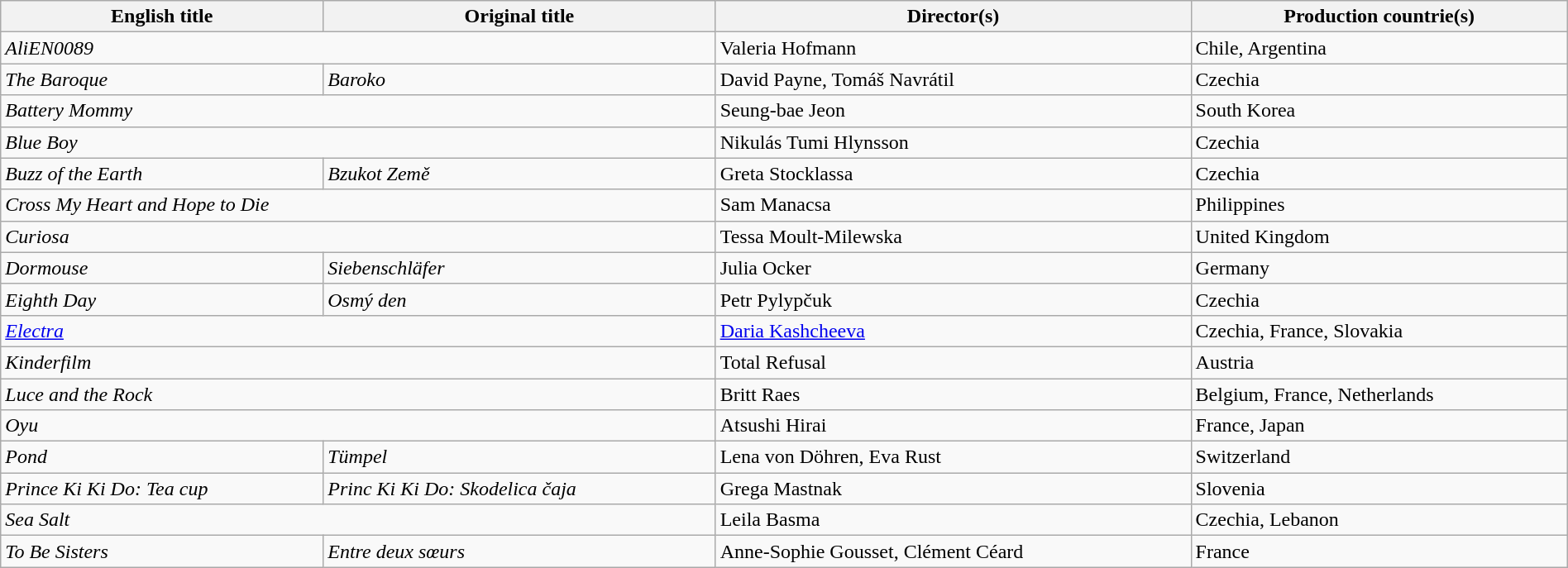<table class="sortable wikitable" style="width:100%; margin-bottom:4px" cellpadding="5">
<tr>
<th scope="col">English title</th>
<th scope="col">Original title</th>
<th scope="col">Director(s)</th>
<th scope="col">Production countrie(s)</th>
</tr>
<tr>
<td colspan=2><em>AliEN0089</em></td>
<td>Valeria Hofmann</td>
<td>Chile, Argentina</td>
</tr>
<tr>
<td><em>The Baroque</em></td>
<td><em>Baroko</em></td>
<td>David Payne, Tomáš Navrátil</td>
<td>Czechia</td>
</tr>
<tr>
<td colspan=2><em>Battery Mommy</em></td>
<td>Seung-bae Jeon</td>
<td>South Korea</td>
</tr>
<tr>
<td colspan=2><em>Blue Boy</em></td>
<td>Nikulás Tumi Hlynsson</td>
<td>Czechia</td>
</tr>
<tr>
<td><em>Buzz of the Earth</em></td>
<td><em>Bzukot Země</em></td>
<td>Greta Stocklassa</td>
<td>Czechia</td>
</tr>
<tr>
<td colspan=2><em>Cross My Heart and Hope to Die</em></td>
<td>Sam Manacsa</td>
<td>Philippines</td>
</tr>
<tr>
<td colspan=2><em>Curiosa</em></td>
<td>Tessa Moult-Milewska</td>
<td>United Kingdom</td>
</tr>
<tr>
<td><em>Dormouse</em></td>
<td><em>Siebenschläfer</em></td>
<td>Julia Ocker</td>
<td>Germany</td>
</tr>
<tr>
<td><em>Eighth Day</em></td>
<td><em>Osmý den</em></td>
<td>Petr Pylypčuk</td>
<td>Czechia</td>
</tr>
<tr>
<td colspan=2><em><a href='#'>Electra</a></em></td>
<td><a href='#'>Daria Kashcheeva</a></td>
<td>Czechia, France, Slovakia</td>
</tr>
<tr>
<td colspan=2><em>Kinderfilm</em></td>
<td>Total Refusal</td>
<td>Austria</td>
</tr>
<tr>
<td colspan=2><em>Luce and the Rock</em></td>
<td>Britt Raes</td>
<td>Belgium, France, Netherlands</td>
</tr>
<tr>
<td colspan=2><em>Oyu</em></td>
<td>Atsushi Hirai</td>
<td>France, Japan</td>
</tr>
<tr>
<td><em>Pond</em></td>
<td><em>Tümpel</em></td>
<td>Lena von Döhren, Eva Rust</td>
<td>Switzerland</td>
</tr>
<tr>
<td><em>Prince Ki Ki Do: Tea cup</em></td>
<td><em>Princ Ki Ki Do: Skodelica čaja</em></td>
<td>Grega Mastnak</td>
<td>Slovenia</td>
</tr>
<tr>
<td colspan=2><em>Sea Salt</em></td>
<td>Leila Basma</td>
<td>Czechia, Lebanon</td>
</tr>
<tr>
<td><em>To Be Sisters</em></td>
<td><em>Entre deux sœurs</em></td>
<td>Anne-Sophie Gousset, Clément Céard</td>
<td>France</td>
</tr>
</table>
